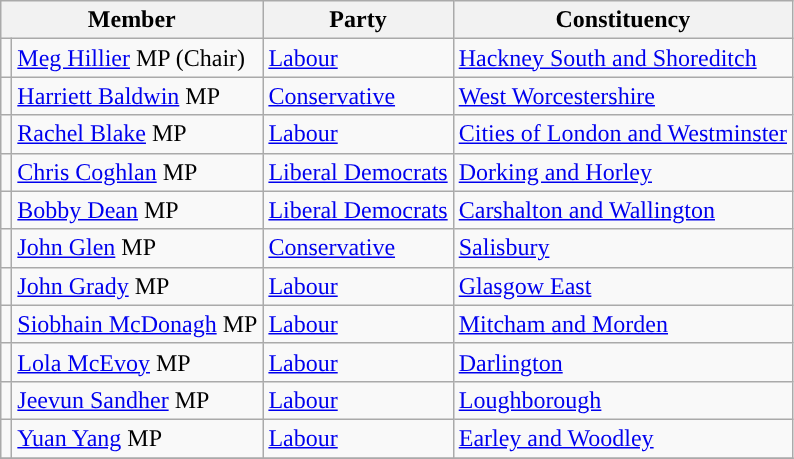<table class="wikitable">
<tr>
<th colspan="2" valign="top">Member</th>
<th valign="top">Party</th>
<th valign="top">Constituency</th>
</tr>
<tr>
<td style="color:inherit;background:"></td>
<td><a href='#'>Meg Hillier</a> MP (Chair)</td>
<td><a href='#'>Labour</a></td>
<td><a href='#'>Hackney South and Shoreditch</a></td>
</tr>
<tr>
<td style="color:inherit;background:"></td>
<td><a href='#'>Harriett Baldwin</a> MP</td>
<td><a href='#'>Conservative</a></td>
<td><a href='#'>West Worcestershire</a></td>
</tr>
<tr>
<td style="color:inherit;background:"></td>
<td><a href='#'>Rachel Blake</a> MP</td>
<td><a href='#'>Labour</a></td>
<td><a href='#'>Cities of London and Westminster</a></td>
</tr>
<tr>
<td style="color:inherit;background:"></td>
<td><a href='#'>Chris Coghlan</a> MP</td>
<td><a href='#'>Liberal Democrats</a></td>
<td><a href='#'>Dorking and Horley</a></td>
</tr>
<tr>
<td style="color:inherit;background:"></td>
<td><a href='#'>Bobby Dean</a> MP</td>
<td><a href='#'>Liberal Democrats</a></td>
<td><a href='#'>Carshalton and Wallington</a></td>
</tr>
<tr>
<td style="color:inherit;background:"></td>
<td><a href='#'>John Glen</a> MP</td>
<td><a href='#'>Conservative</a></td>
<td><a href='#'>Salisbury</a></td>
</tr>
<tr>
<td style="color:inherit;background:"></td>
<td><a href='#'>John Grady</a> MP</td>
<td><a href='#'>Labour</a></td>
<td><a href='#'>Glasgow East</a></td>
</tr>
<tr>
<td style="color:inherit;background:"></td>
<td><a href='#'>Siobhain McDonagh</a> MP</td>
<td><a href='#'>Labour</a></td>
<td><a href='#'>Mitcham and Morden</a></td>
</tr>
<tr>
<td style="color:inherit;background:"></td>
<td><a href='#'>Lola McEvoy</a> MP</td>
<td><a href='#'>Labour</a></td>
<td><a href='#'>Darlington</a></td>
</tr>
<tr>
<td style="color:inherit;background:"></td>
<td><a href='#'>Jeevun Sandher</a> MP</td>
<td><a href='#'>Labour</a></td>
<td><a href='#'>Loughborough</a></td>
</tr>
<tr>
<td style="color:inherit;background:"></td>
<td><a href='#'>Yuan Yang</a> MP</td>
<td><a href='#'>Labour</a></td>
<td><a href='#'>Earley and Woodley</a></td>
</tr>
<tr>
</tr>
</table>
